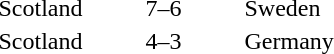<table style="text-align:center">
<tr>
<th width=200></th>
<th width=100></th>
<th width=200></th>
</tr>
<tr>
<td align=right>Scotland </td>
<td>7–6</td>
<td align=left> Sweden</td>
</tr>
<tr>
<td align=right>Scotland </td>
<td>4–3</td>
<td align=left> Germany</td>
</tr>
</table>
